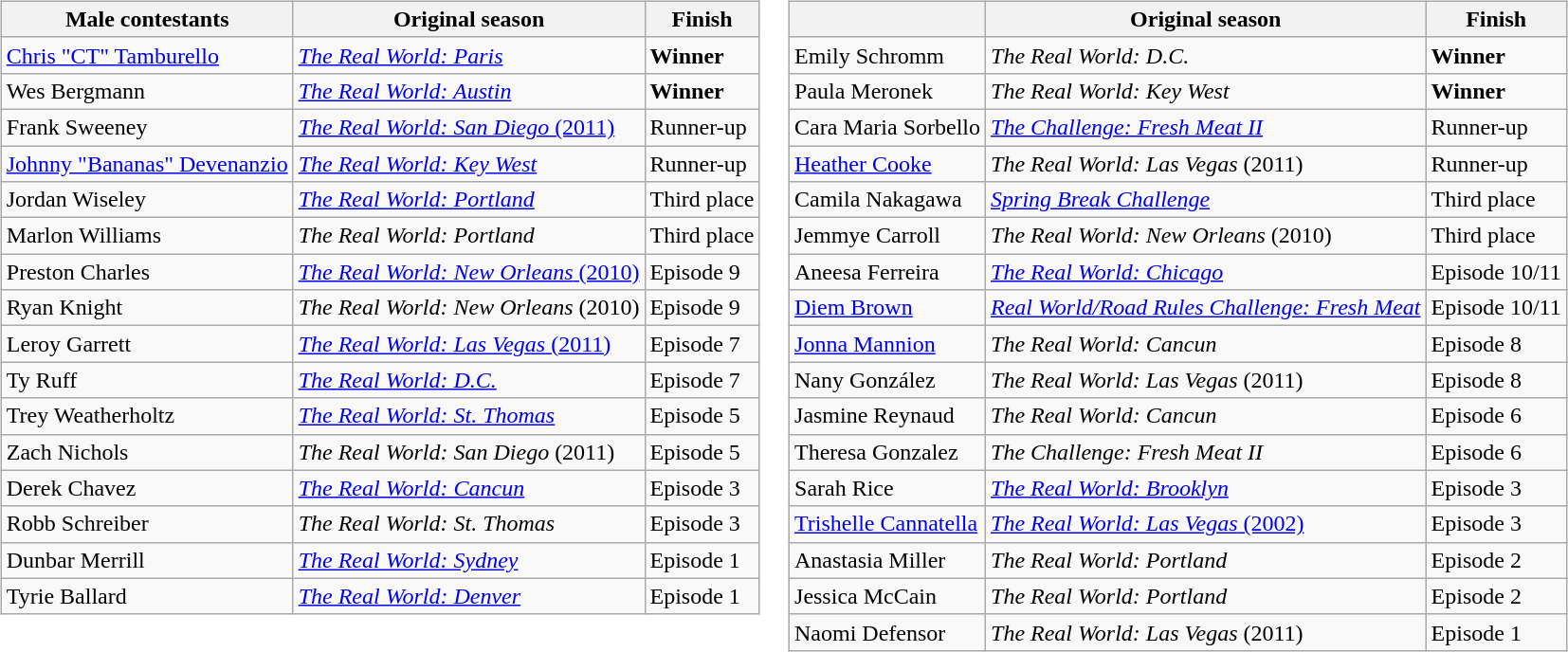<table>
<tr valign="top">
<td><br><table class="wikitable sortable">
<tr>
<th>Male contestants</th>
<th>Original season</th>
<th>Finish</th>
</tr>
<tr>
<td nowrap><a href='#'>Chris "CT" Tamburello</a></td>
<td><em><a href='#'>The Real World: Paris</a></em></td>
<td><strong>Winner</strong></td>
</tr>
<tr>
<td>Wes Bergmann</td>
<td><em><a href='#'>The Real World: Austin</a></em></td>
<td><strong>Winner</strong></td>
</tr>
<tr>
<td>Frank Sweeney</td>
<td><a href='#'><em>The Real World: San Diego</em> (2011)</a></td>
<td nowrap>Runner-up</td>
</tr>
<tr>
<td nowrap><a href='#'>Johnny "Bananas" Devenanzio</a></td>
<td><em><a href='#'>The Real World: Key West</a></em></td>
<td>Runner-up</td>
</tr>
<tr>
<td>Jordan Wiseley</td>
<td><em><a href='#'>The Real World: Portland</a></em></td>
<td>Third place</td>
</tr>
<tr>
<td>Marlon Williams</td>
<td><em>The Real World: Portland</em></td>
<td>Third place</td>
</tr>
<tr>
<td nowrap>Preston Charles</td>
<td nowrap><a href='#'><em>The Real World: New Orleans</em> (2010)</a></td>
<td>Episode 9</td>
</tr>
<tr>
<td>Ryan Knight</td>
<td><em>The Real World: New Orleans</em> (2010)</td>
<td>Episode 9</td>
</tr>
<tr>
<td>Leroy Garrett</td>
<td><a href='#'><em>The Real World: Las Vegas</em> (2011)</a></td>
<td>Episode 7</td>
</tr>
<tr>
<td>Ty Ruff</td>
<td><em><a href='#'>The Real World: D.C.</a></em></td>
<td>Episode 7</td>
</tr>
<tr>
<td>Trey Weatherholtz</td>
<td><em><a href='#'>The Real World: St. Thomas</a></em></td>
<td nowrap>Episode 5</td>
</tr>
<tr>
<td>Zach Nichols</td>
<td><em>The Real World: San Diego</em> (2011)</td>
<td>Episode 5</td>
</tr>
<tr>
<td>Derek Chavez</td>
<td><em><a href='#'>The Real World: Cancun</a></em></td>
<td>Episode 3</td>
</tr>
<tr>
<td>Robb Schreiber</td>
<td><em>The Real World: St. Thomas</em></td>
<td>Episode 3</td>
</tr>
<tr>
<td>Dunbar Merrill</td>
<td><em><a href='#'>The Real World: Sydney</a></em></td>
<td>Episode 1</td>
</tr>
<tr>
<td>Tyrie Ballard</td>
<td><em><a href='#'>The Real World: Denver</a></em></td>
<td>Episode 1</td>
</tr>
</table>
</td>
<td><br><table class="wikitable sortable">
<tr>
<th></th>
<th>Original season</th>
<th>Finish</th>
</tr>
<tr>
<td>Emily Schromm</td>
<td><em>The Real World: D.C.</em></td>
<td><strong>Winner</strong></td>
</tr>
<tr>
<td>Paula Meronek</td>
<td><em>The Real World: Key West</em></td>
<td><strong>Winner</strong></td>
</tr>
<tr>
<td>Cara Maria Sorbello<em></em></td>
<td><em><a href='#'>The Challenge: Fresh Meat II</a></em></td>
<td nowrap>Runner-up</td>
</tr>
<tr>
<td><a href='#'>Heather Cooke</a></td>
<td><em>The Real World: Las Vegas</em> (2011)</td>
<td>Runner-up</td>
</tr>
<tr>
<td>Camila Nakagawa</td>
<td><em><a href='#'>Spring Break Challenge</a></em></td>
<td>Third place</td>
</tr>
<tr>
<td>Jemmye Carroll</td>
<td nowrap><em>The Real World: New Orleans</em> (2010)</td>
<td>Third place</td>
</tr>
<tr>
<td>Aneesa Ferreira</td>
<td><em><a href='#'>The Real World: Chicago</a></em></td>
<td nowrap>Episode 10/11</td>
</tr>
<tr>
<td><a href='#'>Diem Brown</a></td>
<td nowrap><em><a href='#'>Real World/Road Rules Challenge: Fresh Meat</a></em></td>
<td>Episode 10/11</td>
</tr>
<tr>
<td><a href='#'>Jonna Mannion</a></td>
<td><em>The Real World: Cancun</em></td>
<td>Episode 8</td>
</tr>
<tr>
<td>Nany González</td>
<td><em>The Real World: Las Vegas</em> (2011)</td>
<td>Episode 8</td>
</tr>
<tr>
<td>Jasmine Reynaud</td>
<td><em>The Real World: Cancun</em></td>
<td>Episode 6</td>
</tr>
<tr>
<td>Theresa Gonzalez</td>
<td><em>The Challenge: Fresh Meat II</em></td>
<td>Episode 6</td>
</tr>
<tr>
<td>Sarah Rice</td>
<td><em><a href='#'>The Real World: Brooklyn</a></em></td>
<td>Episode 3</td>
</tr>
<tr>
<td><a href='#'>Trishelle Cannatella</a></td>
<td><a href='#'><em>The Real World: Las Vegas</em> (2002)</a></td>
<td>Episode 3</td>
</tr>
<tr>
<td>Anastasia Miller</td>
<td><em>The Real World: Portland</em></td>
<td>Episode 2</td>
</tr>
<tr>
<td>Jessica McCain</td>
<td><em>The Real World: Portland</em></td>
<td>Episode 2</td>
</tr>
<tr>
<td>Naomi Defensor</td>
<td><em>The Real World: Las Vegas</em> (2011)</td>
<td>Episode 1</td>
</tr>
</table>
</td>
</tr>
</table>
